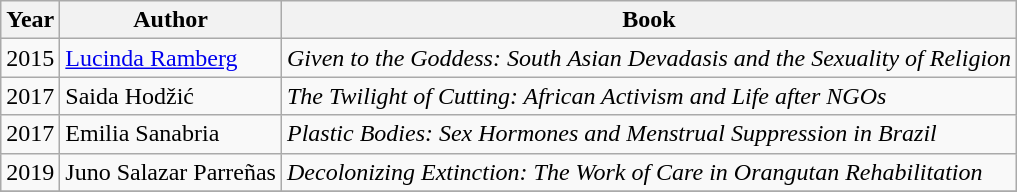<table class="wikitable sortable">
<tr>
<th>Year</th>
<th>Author</th>
<th>Book</th>
</tr>
<tr>
<td>2015</td>
<td><a href='#'>Lucinda Ramberg</a></td>
<td><em>Given to the Goddess: South Asian Devadasis and the Sexuality of Religion</em></td>
</tr>
<tr>
<td>2017</td>
<td>Saida Hodžić</td>
<td><em>The Twilight of Cutting: African Activism and Life after NGOs</em></td>
</tr>
<tr>
<td>2017</td>
<td>Emilia Sanabria</td>
<td><em>Plastic Bodies: Sex Hormones and Menstrual Suppression in Brazil</em></td>
</tr>
<tr>
<td>2019</td>
<td>Juno Salazar Parreñas</td>
<td><em>Decolonizing Extinction: The Work of Care in Orangutan Rehabilitation</em></td>
</tr>
<tr>
</tr>
</table>
